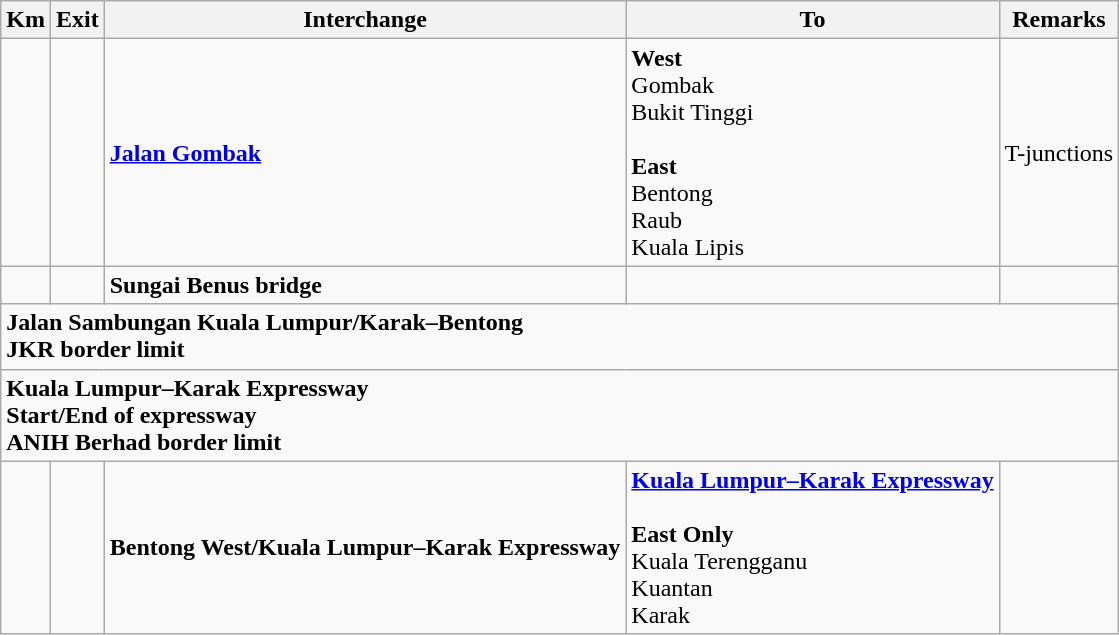<table class="wikitable">
<tr>
<th>Km</th>
<th>Exit</th>
<th>Interchange</th>
<th>To</th>
<th>Remarks</th>
</tr>
<tr>
<td></td>
<td></td>
<td> <strong><a href='#'>Jalan Gombak</a></strong></td>
<td><strong>West</strong><br> Gombak<br> Bukit Tinggi<br><br><strong>East</strong><br> Bentong<br> Raub<br> Kuala Lipis</td>
<td>T-junctions</td>
</tr>
<tr>
<td></td>
<td></td>
<td><strong>Sungai Benus bridge</strong></td>
<td></td>
<td></td>
</tr>
<tr>
<td style="width:600px" colspan="6" style="text-align:center; background:blue;"><strong><span> Jalan Sambungan Kuala Lumpur/Karak–Bentong<br>JKR border limit</span></strong></td>
</tr>
<tr>
<td style="width:600px" colspan="6" style="text-align:center; background:green;"><strong><span>   Kuala Lumpur–Karak Expressway<br>Start/End of expressway<br>ANIH Berhad border limit</span></strong></td>
</tr>
<tr>
<td></td>
<td></td>
<td><strong>Bentong West/Kuala Lumpur–Karak Expressway</strong></td>
<td>   <strong><a href='#'>Kuala Lumpur–Karak Expressway</a></strong><br><br><strong>East Only</strong><br>Kuala Terengganu<br>Kuantan<br>Karak</td>
<td></td>
</tr>
</table>
